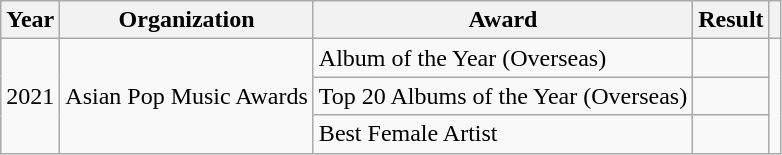<table class="wikitable plainrowheaders">
<tr align=center>
<th scope="col">Year</th>
<th scope="col">Organization</th>
<th scope="col">Award</th>
<th scope="col">Result</th>
<th scope="col"></th>
</tr>
<tr>
<td rowspan="3">2021</td>
<td rowspan="3">Asian Pop Music Awards</td>
<td>Album of the Year (Overseas)</td>
<td></td>
<td rowspan="3" style="text-align:center"></td>
</tr>
<tr>
<td>Top 20 Albums of the Year (Overseas)</td>
<td></td>
</tr>
<tr>
<td>Best Female Artist</td>
<td></td>
</tr>
</table>
